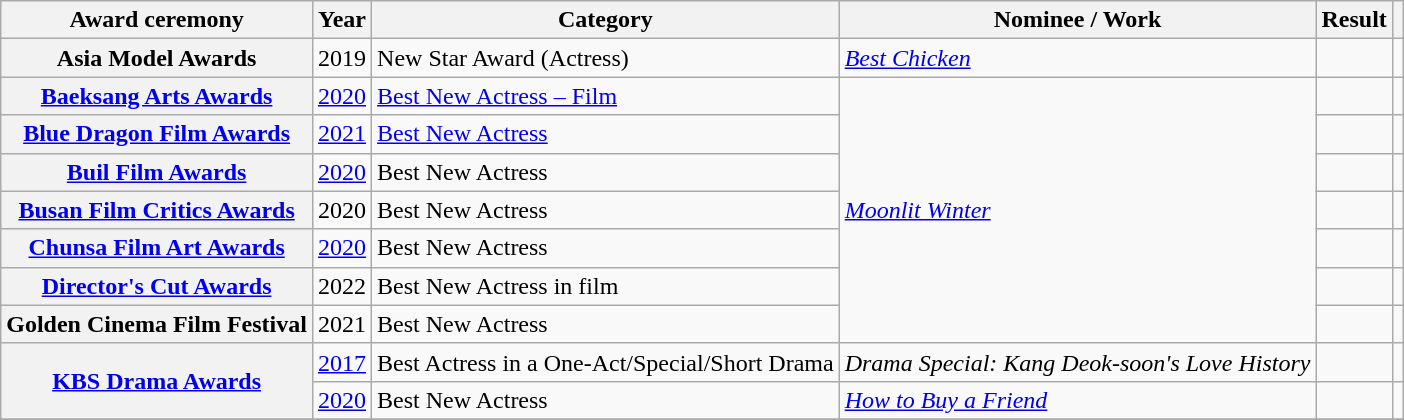<table class="wikitable plainrowheaders">
<tr>
<th scope="col">Award ceremony</th>
<th scope="col">Year</th>
<th scope="col">Category</th>
<th scope="col">Nominee / Work</th>
<th scope="col">Result</th>
<th scope="col" class="unsortable"></th>
</tr>
<tr>
<th scope="row" rowspan="1">Asia Model Awards</th>
<td style="text-align:center">2019</td>
<td rowspan="1">New Star Award (Actress)</td>
<td rowspan="1"><em><a href='#'>Best Chicken</a></em></td>
<td></td>
<td style="text-align:center"></td>
</tr>
<tr>
<th scope="row" rowspan="1"><a href='#'>Baeksang Arts Awards</a></th>
<td style="text-align:center"><a href='#'>2020</a></td>
<td rowspan="1"><a href='#'>Best New Actress – Film</a></td>
<td rowspan="7"><em><a href='#'>Moonlit Winter</a></em></td>
<td></td>
<td style="text-align:center"></td>
</tr>
<tr>
<th scope="row" rowspan="1"><a href='#'>Blue Dragon Film Awards</a></th>
<td style="text-align:center"><a href='#'>2021</a></td>
<td rowspan="1"><a href='#'>Best New Actress</a></td>
<td></td>
<td style="text-align:center"></td>
</tr>
<tr>
<th scope="row" rowspan="1"><a href='#'>Buil Film Awards</a></th>
<td style="text-align:center"><a href='#'>2020</a></td>
<td rowspan="1">Best New Actress</td>
<td></td>
<td style="text-align:center"></td>
</tr>
<tr>
<th scope="row" rowspan="1"><a href='#'>Busan Film Critics Awards</a></th>
<td style="text-align:center">2020</td>
<td rowspan="1">Best New Actress</td>
<td></td>
<td style="text-align:center"></td>
</tr>
<tr>
<th scope="row" rowspan="1"><a href='#'>Chunsa Film Art Awards</a></th>
<td style="text-align:center"><a href='#'>2020</a></td>
<td rowspan="1">Best New Actress</td>
<td></td>
<td style="text-align:center"></td>
</tr>
<tr>
<th scope="row" rowspan="1"><a href='#'>Director's Cut Awards</a></th>
<td style="text-align:center" rowspan="1">2022</td>
<td>Best New Actress in film</td>
<td></td>
<td style="text-align:center"></td>
</tr>
<tr>
<th scope="row" rowspan="1">Golden Cinema Film Festival</th>
<td style="text-align:center">2021</td>
<td rowspan="1">Best New Actress</td>
<td></td>
<td style="text-align:center"></td>
</tr>
<tr>
<th scope="row" rowspan="2"><a href='#'>KBS Drama Awards</a></th>
<td style="text-align:center"><a href='#'>2017</a></td>
<td rowspan="1">Best Actress in a One-Act/Special/Short Drama</td>
<td><em>Drama Special: Kang Deok-soon's Love History</em></td>
<td></td>
<td style="text-align:center"></td>
</tr>
<tr>
<td style="text-align:center"><a href='#'>2020</a></td>
<td rowspan="1">Best New Actress</td>
<td><em><a href='#'>How to Buy a Friend</a></em></td>
<td></td>
<td style="text-align:center"></td>
</tr>
<tr>
</tr>
</table>
